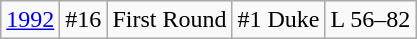<table class="wikitable">
<tr align="center">
<td><a href='#'>1992</a></td>
<td>#16</td>
<td>First Round</td>
<td>#1 Duke</td>
<td>L 56–82</td>
</tr>
</table>
